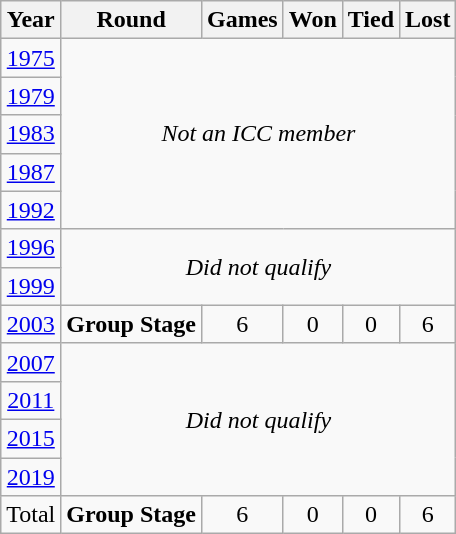<table class="wikitable" style="text-align: center;">
<tr>
<th>Year</th>
<th>Round</th>
<th>Games</th>
<th>Won</th>
<th>Tied</th>
<th>Lost</th>
</tr>
<tr>
<td><a href='#'>1975</a></td>
<td colspan="7" rowspan="5"><em>Not an ICC member</em></td>
</tr>
<tr>
<td><a href='#'>1979</a></td>
</tr>
<tr>
<td><a href='#'>1983</a></td>
</tr>
<tr>
<td><a href='#'>1987</a></td>
</tr>
<tr>
<td><a href='#'>1992</a></td>
</tr>
<tr>
<td><a href='#'>1996</a></td>
<td colspan="7" rowspan="2"><em>Did not qualify</em></td>
</tr>
<tr>
<td><a href='#'>1999</a></td>
</tr>
<tr>
<td><a href='#'>2003</a></td>
<td><strong>Group Stage</strong></td>
<td>6</td>
<td>0</td>
<td>0</td>
<td>6</td>
</tr>
<tr>
<td><a href='#'>2007</a></td>
<td colspan="7" rowspan="4"><em>Did not qualify</em></td>
</tr>
<tr>
<td><a href='#'>2011</a></td>
</tr>
<tr>
<td><a href='#'>2015</a></td>
</tr>
<tr>
<td><a href='#'>2019</a></td>
</tr>
<tr>
<td>Total</td>
<td><strong>Group Stage</strong></td>
<td>6</td>
<td>0</td>
<td>0</td>
<td>6</td>
</tr>
</table>
